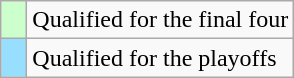<table class="wikitable">
<tr>
<td width=10px bgcolor=#ccffcc></td>
<td>Qualified for the final four</td>
</tr>
<tr>
<td width=10px bgcolor=#97DEFF></td>
<td>Qualified for the playoffs</td>
</tr>
</table>
